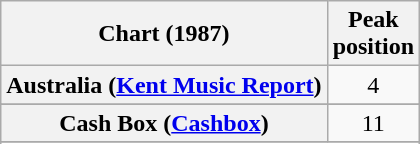<table class="wikitable sortable plainrowheaders" style="text-align:center">
<tr>
<th>Chart (1987)</th>
<th>Peak<br>position</th>
</tr>
<tr>
<th scope="row">Australia (<a href='#'>Kent Music Report</a>)</th>
<td>4</td>
</tr>
<tr>
</tr>
<tr>
</tr>
<tr>
</tr>
<tr>
</tr>
<tr>
</tr>
<tr>
<th scope="row">Cash Box (<a href='#'>Cashbox</a>)               </th>
<td style="text-align:center">11</td>
</tr>
<tr>
</tr>
<tr>
</tr>
<tr>
</tr>
</table>
